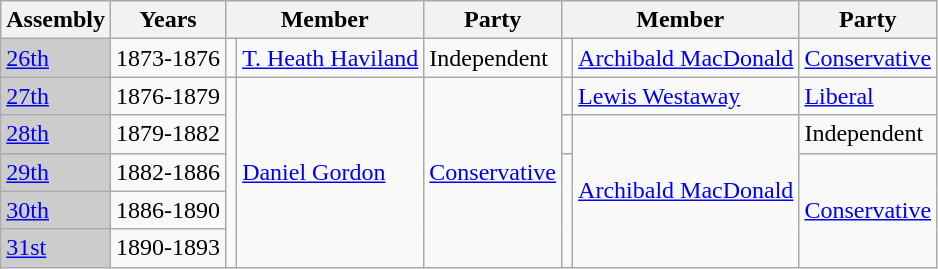<table class="wikitable">
<tr>
<th>Assembly</th>
<th>Years</th>
<th colspan="2">Member</th>
<th>Party</th>
<th colspan="2">Member</th>
<th>Party</th>
</tr>
<tr>
<td bgcolor="CCCCCC"><a href='#'>26th</a></td>
<td>1873-1876</td>
<td></td>
<td><a href='#'>T. Heath Haviland</a></td>
<td>Independent</td>
<td></td>
<td><a href='#'>Archibald MacDonald</a></td>
<td><a href='#'>Conservative</a></td>
</tr>
<tr>
<td bgcolor="CCCCCC"><a href='#'>27th</a></td>
<td>1876-1879</td>
<td rowspan=5 ></td>
<td rowspan=5><a href='#'>Daniel Gordon</a></td>
<td rowspan=5><a href='#'>Conservative</a></td>
<td></td>
<td><a href='#'>Lewis Westaway</a></td>
<td><a href='#'>Liberal</a></td>
</tr>
<tr>
<td bgcolor="CCCCCC"><a href='#'>28th</a></td>
<td>1879-1882</td>
<td></td>
<td rowspan=4><a href='#'>Archibald MacDonald</a></td>
<td>Independent</td>
</tr>
<tr>
<td bgcolor="CCCCCC"><a href='#'>29th</a></td>
<td>1882-1886</td>
<td rowspan=3 ></td>
<td rowspan=3><a href='#'>Conservative</a></td>
</tr>
<tr>
<td bgcolor="CCCCCC"><a href='#'>30th</a></td>
<td>1886-1890</td>
</tr>
<tr>
<td bgcolor="CCCCCC"><a href='#'>31st</a></td>
<td>1890-1893</td>
</tr>
</table>
